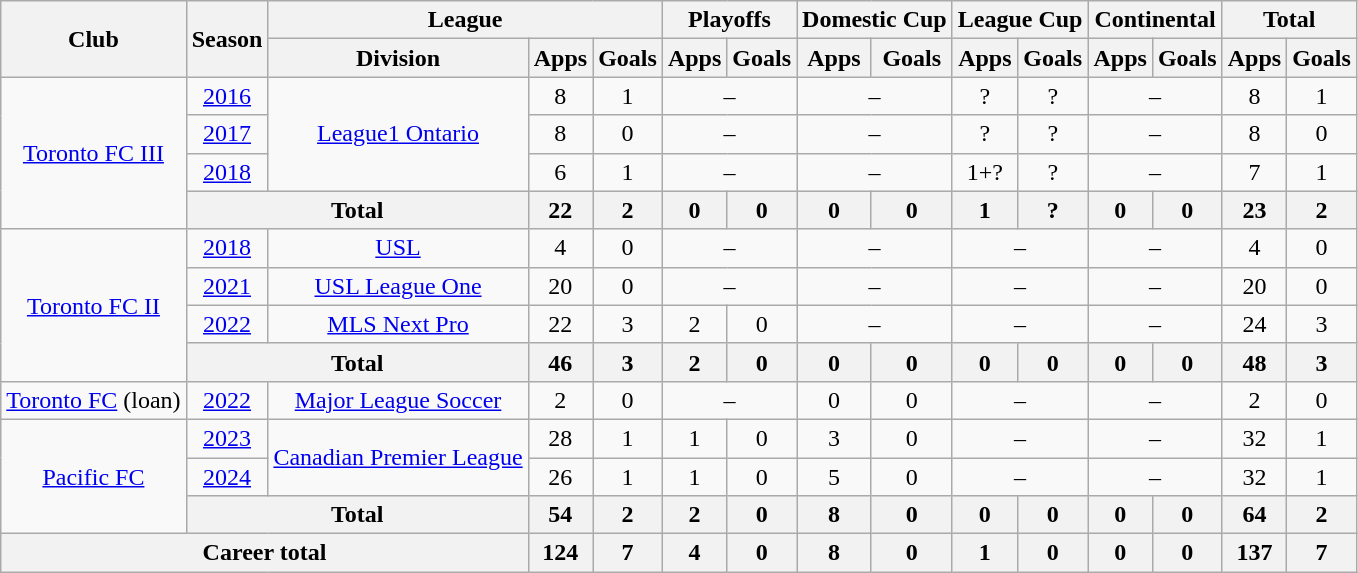<table class="wikitable" style="text-align: center">
<tr>
<th rowspan="2">Club</th>
<th rowspan="2">Season</th>
<th colspan="3">League</th>
<th colspan="2">Playoffs</th>
<th colspan="2">Domestic Cup</th>
<th colspan="2">League Cup</th>
<th colspan="2">Continental</th>
<th colspan="2">Total</th>
</tr>
<tr>
<th>Division</th>
<th>Apps</th>
<th>Goals</th>
<th>Apps</th>
<th>Goals</th>
<th>Apps</th>
<th>Goals</th>
<th>Apps</th>
<th>Goals</th>
<th>Apps</th>
<th>Goals</th>
<th>Apps</th>
<th>Goals</th>
</tr>
<tr>
<td rowspan=4><a href='#'>Toronto FC III</a></td>
<td><a href='#'>2016</a></td>
<td rowspan=3><a href='#'>League1 Ontario</a></td>
<td>8</td>
<td>1</td>
<td colspan="2">–</td>
<td colspan="2">–</td>
<td>?</td>
<td>?</td>
<td colspan="2">–</td>
<td>8</td>
<td>1</td>
</tr>
<tr>
<td><a href='#'>2017</a></td>
<td>8</td>
<td>0</td>
<td colspan="2">–</td>
<td colspan="2">–</td>
<td>?</td>
<td>?</td>
<td colspan="2">–</td>
<td>8</td>
<td>0</td>
</tr>
<tr>
<td><a href='#'>2018</a></td>
<td>6</td>
<td>1</td>
<td colspan="2">–</td>
<td colspan="2">–</td>
<td>1+?</td>
<td>?</td>
<td colspan="2">–</td>
<td>7</td>
<td>1</td>
</tr>
<tr>
<th colspan="2">Total</th>
<th>22</th>
<th>2</th>
<th>0</th>
<th>0</th>
<th>0</th>
<th>0</th>
<th>1</th>
<th>?</th>
<th>0</th>
<th>0</th>
<th>23</th>
<th>2</th>
</tr>
<tr>
<td rowspan=4><a href='#'>Toronto FC II</a></td>
<td><a href='#'>2018</a></td>
<td><a href='#'>USL</a></td>
<td>4</td>
<td>0</td>
<td colspan="2">–</td>
<td colspan="2">–</td>
<td colspan="2">–</td>
<td colspan="2">–</td>
<td>4</td>
<td>0</td>
</tr>
<tr>
<td><a href='#'>2021</a></td>
<td><a href='#'>USL League One</a></td>
<td>20</td>
<td>0</td>
<td colspan="2">–</td>
<td colspan="2">–</td>
<td colspan="2">–</td>
<td colspan="2">–</td>
<td>20</td>
<td>0</td>
</tr>
<tr>
<td><a href='#'>2022</a></td>
<td><a href='#'>MLS Next Pro</a></td>
<td>22</td>
<td>3</td>
<td>2</td>
<td>0</td>
<td colspan="2">–</td>
<td colspan="2">–</td>
<td colspan="2">–</td>
<td>24</td>
<td>3</td>
</tr>
<tr>
<th colspan="2">Total</th>
<th>46</th>
<th>3</th>
<th>2</th>
<th>0</th>
<th>0</th>
<th>0</th>
<th>0</th>
<th>0</th>
<th>0</th>
<th>0</th>
<th>48</th>
<th>3</th>
</tr>
<tr>
<td><a href='#'>Toronto FC</a> (loan)</td>
<td><a href='#'>2022</a></td>
<td><a href='#'>Major League Soccer</a></td>
<td>2</td>
<td>0</td>
<td colspan="2">–</td>
<td>0</td>
<td>0</td>
<td colspan="2">–</td>
<td colspan="2">–</td>
<td>2</td>
<td>0</td>
</tr>
<tr>
<td rowspan=3><a href='#'>Pacific FC</a></td>
<td><a href='#'>2023</a></td>
<td rowspan=2><a href='#'>Canadian Premier League</a></td>
<td>28</td>
<td>1</td>
<td>1</td>
<td>0</td>
<td>3</td>
<td>0</td>
<td colspan="2">–</td>
<td colspan="2">–</td>
<td>32</td>
<td>1</td>
</tr>
<tr>
<td><a href='#'>2024</a></td>
<td>26</td>
<td>1</td>
<td>1</td>
<td>0</td>
<td>5</td>
<td>0</td>
<td colspan="2">–</td>
<td colspan="2">–</td>
<td>32</td>
<td>1</td>
</tr>
<tr>
<th colspan="2">Total</th>
<th>54</th>
<th>2</th>
<th>2</th>
<th>0</th>
<th>8</th>
<th>0</th>
<th>0</th>
<th>0</th>
<th>0</th>
<th>0</th>
<th>64</th>
<th>2</th>
</tr>
<tr>
<th colspan="3"><strong>Career total</strong></th>
<th>124</th>
<th>7</th>
<th>4</th>
<th>0</th>
<th>8</th>
<th>0</th>
<th>1</th>
<th>0</th>
<th>0</th>
<th>0</th>
<th>137</th>
<th>7</th>
</tr>
</table>
